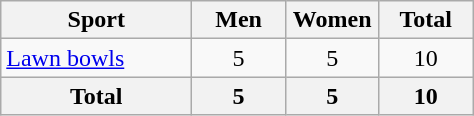<table class="wikitable sortable" style="text-align:center;">
<tr>
<th width=120>Sport</th>
<th width=55>Men</th>
<th width=55>Women</th>
<th width=55>Total</th>
</tr>
<tr>
<td align=left><a href='#'>Lawn bowls</a></td>
<td>5</td>
<td>5</td>
<td>10</td>
</tr>
<tr>
<th>Total</th>
<th>5</th>
<th>5</th>
<th>10</th>
</tr>
</table>
